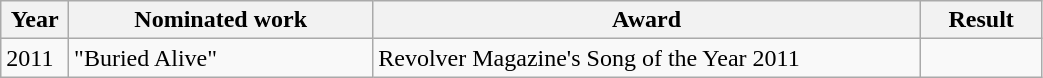<table class="wikitable" style="width:55%;">
<tr>
<th style="width:5%;">Year</th>
<th style="width:25%;">Nominated work</th>
<th style="width:45%;">Award</th>
<th style="width:10%;">Result</th>
</tr>
<tr>
<td rowspan="1">2011</td>
<td>"Buried Alive"</td>
<td>Revolver Magazine's Song of the Year 2011</td>
<td></td>
</tr>
</table>
